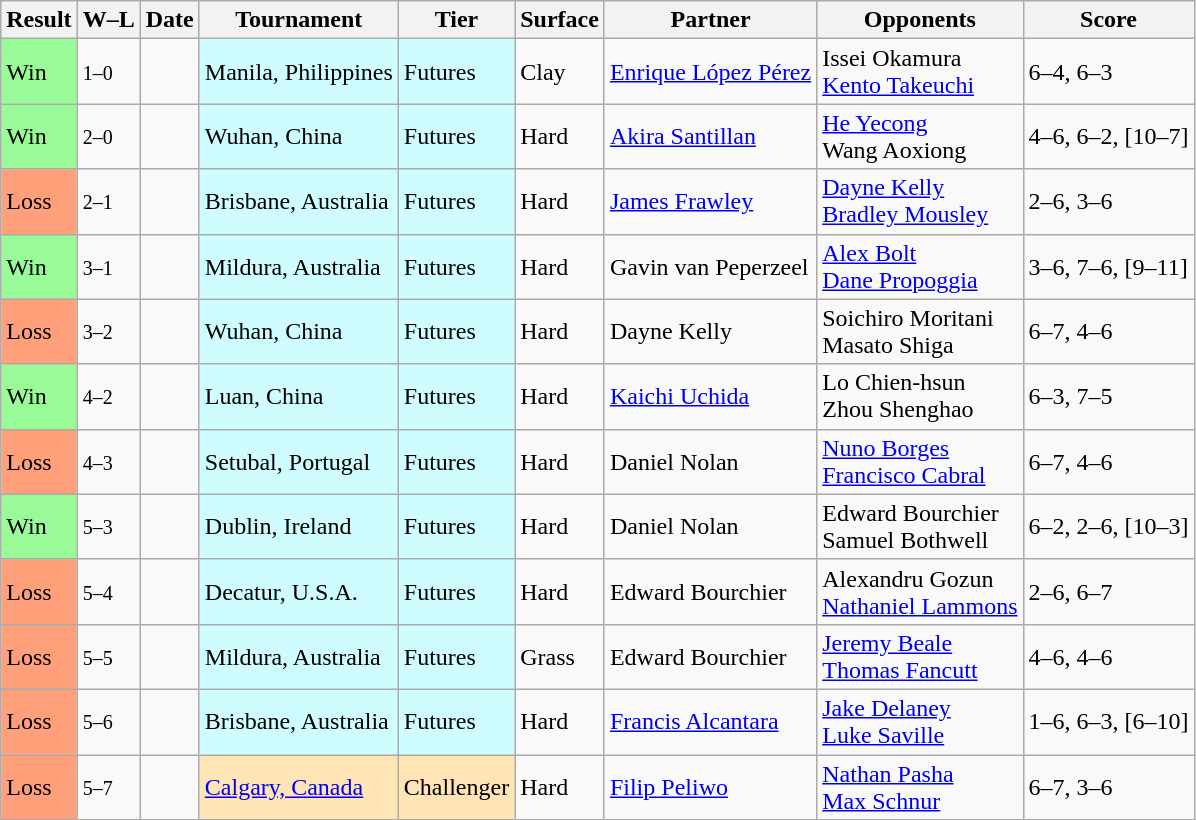<table class="sortable wikitable">
<tr>
<th>Result</th>
<th class="unsortable">W–L</th>
<th>Date</th>
<th>Tournament</th>
<th>Tier</th>
<th>Surface</th>
<th>Partner</th>
<th>Opponents</th>
<th class="unsortable">Score</th>
</tr>
<tr>
<td bgcolor=98fb98>Win</td>
<td><small>1–0</small></td>
<td></td>
<td bgcolor=cffcff>Manila, Philippines</td>
<td bgcolor=cffcff>Futures</td>
<td>Clay</td>
<td> <a href='#'>Enrique López Pérez</a></td>
<td> Issei Okamura<br> <a href='#'>Kento Takeuchi</a></td>
<td>6–4, 6–3</td>
</tr>
<tr>
<td bgcolor=98fb98>Win</td>
<td><small>2–0</small></td>
<td></td>
<td bgcolor=cffcff>Wuhan, China</td>
<td bgcolor=cffcff>Futures</td>
<td>Hard</td>
<td> <a href='#'>Akira Santillan</a></td>
<td> <a href='#'>He Yecong</a><br> Wang Aoxiong</td>
<td>4–6, 6–2, [10–7]</td>
</tr>
<tr>
<td bgcolor=FFA07A>Loss</td>
<td><small>2–1</small></td>
<td></td>
<td bgcolor=cffcff>Brisbane, Australia</td>
<td bgcolor=cffcff>Futures</td>
<td>Hard</td>
<td> <a href='#'>James Frawley</a></td>
<td> <a href='#'>Dayne Kelly</a><br> <a href='#'>Bradley Mousley</a></td>
<td>2–6, 3–6</td>
</tr>
<tr>
<td bgcolor=98fb98>Win</td>
<td><small>3–1</small></td>
<td></td>
<td bgcolor=cffcff>Mildura, Australia</td>
<td bgcolor=cffcff>Futures</td>
<td>Hard</td>
<td> Gavin van Peperzeel</td>
<td> <a href='#'>Alex Bolt</a><br> <a href='#'>Dane Propoggia</a></td>
<td>3–6, 7–6, [9–11]</td>
</tr>
<tr>
<td bgcolor=FFA07A>Loss</td>
<td><small>3–2</small></td>
<td></td>
<td bgcolor=cffcff>Wuhan, China</td>
<td bgcolor=cffcff>Futures</td>
<td>Hard</td>
<td> Dayne Kelly</td>
<td> Soichiro Moritani<br> Masato Shiga</td>
<td>6–7, 4–6</td>
</tr>
<tr>
<td bgcolor=98fb98>Win</td>
<td><small>4–2</small></td>
<td></td>
<td bgcolor=cffcff>Luan, China</td>
<td bgcolor=cffcff>Futures</td>
<td>Hard</td>
<td> <a href='#'>Kaichi Uchida</a></td>
<td> Lo Chien-hsun<br> Zhou Shenghao</td>
<td>6–3, 7–5</td>
</tr>
<tr>
<td bgcolor=FFA07A>Loss</td>
<td><small>4–3</small></td>
<td></td>
<td bgcolor=cffcff>Setubal, Portugal</td>
<td bgcolor=cffcff>Futures</td>
<td>Hard</td>
<td> Daniel Nolan</td>
<td> <a href='#'>Nuno Borges</a><br> <a href='#'>Francisco Cabral</a></td>
<td>6–7, 4–6</td>
</tr>
<tr>
<td bgcolor=98fb98>Win</td>
<td><small>5–3</small></td>
<td></td>
<td bgcolor=cffcff>Dublin, Ireland</td>
<td bgcolor=cffcff>Futures</td>
<td>Hard</td>
<td> Daniel Nolan</td>
<td> Edward Bourchier<br> Samuel Bothwell</td>
<td>6–2, 2–6, [10–3]</td>
</tr>
<tr>
<td bgcolor=FFA07A>Loss</td>
<td><small>5–4</small></td>
<td></td>
<td bgcolor=cffcff>Decatur, U.S.A.</td>
<td bgcolor=cffcff>Futures</td>
<td>Hard</td>
<td> Edward Bourchier</td>
<td> Alexandru Gozun<br> <a href='#'>Nathaniel Lammons</a></td>
<td>2–6, 6–7</td>
</tr>
<tr>
<td bgcolor=FFA07A>Loss</td>
<td><small>5–5</small></td>
<td></td>
<td bgcolor=cffcff>Mildura, Australia</td>
<td bgcolor=cffcff>Futures</td>
<td>Grass</td>
<td> Edward Bourchier</td>
<td> <a href='#'>Jeremy Beale</a><br> <a href='#'>Thomas Fancutt</a></td>
<td>4–6, 4–6</td>
</tr>
<tr>
<td bgcolor=FFA07A>Loss</td>
<td><small>5–6</small></td>
<td></td>
<td bgcolor=cffcff>Brisbane, Australia</td>
<td bgcolor=cffcff>Futures</td>
<td>Hard</td>
<td> <a href='#'>Francis Alcantara</a></td>
<td> <a href='#'>Jake Delaney</a><br> <a href='#'>Luke Saville</a></td>
<td>1–6, 6–3, [6–10]</td>
</tr>
<tr>
<td bgcolor=FFA07A>Loss</td>
<td><small>5–7</small></td>
<td></td>
<td bgcolor=moccasin><a href='#'>Calgary, Canada</a></td>
<td bgcolor=moccasin>Challenger</td>
<td>Hard</td>
<td> <a href='#'>Filip Peliwo</a></td>
<td> <a href='#'>Nathan Pasha</a><br> <a href='#'>Max Schnur</a></td>
<td>6–7, 3–6</td>
</tr>
</table>
